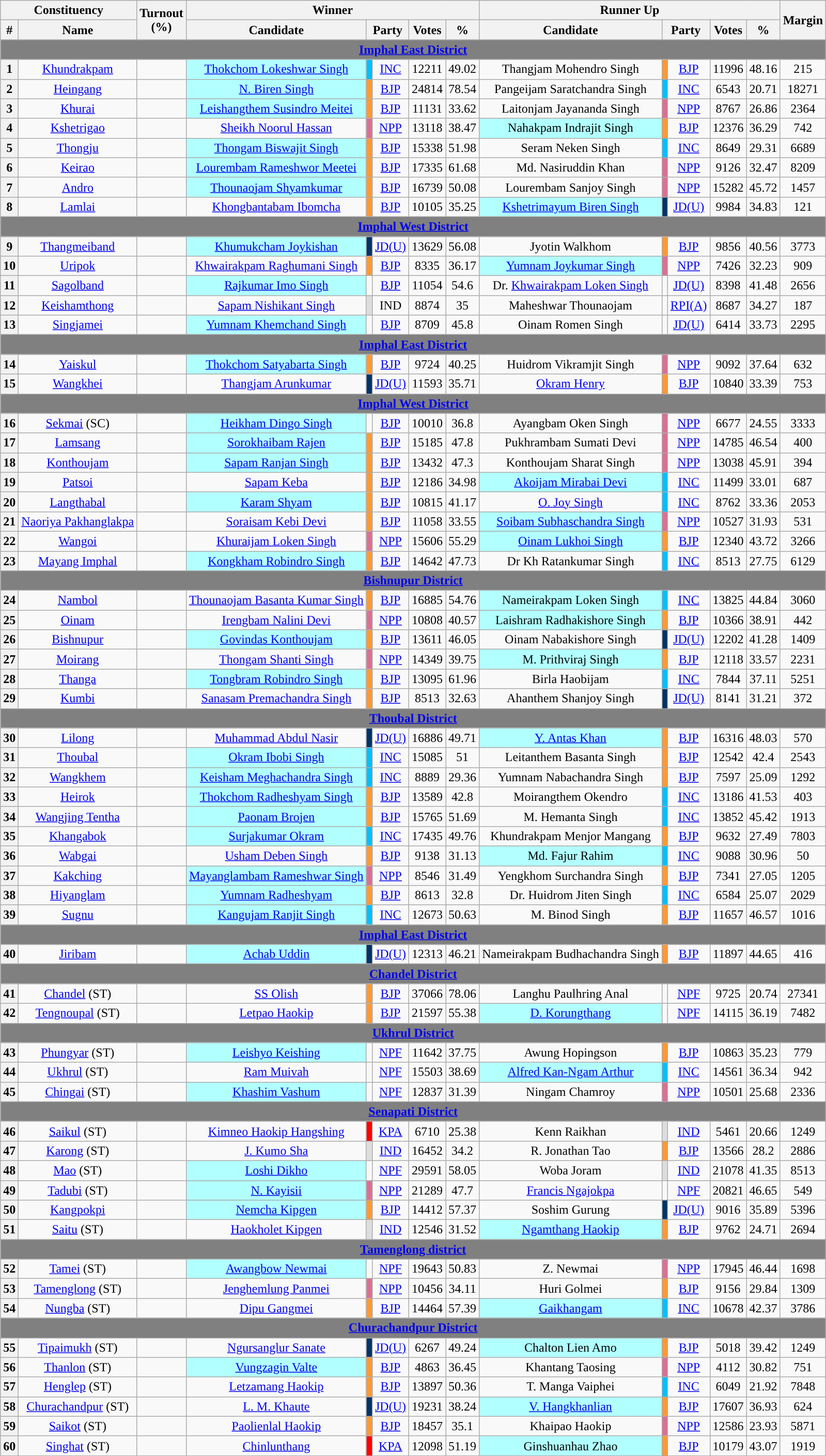<table class="wikitable sortable" style="text-align:center;">
<tr>
<th colspan="2">Constituency</th>
<th rowspan="2">Turnout<br>(%)</th>
<th colspan="5">Winner</th>
<th colspan="5">Runner Up</th>
<th rowspan="2">Margin</th>
</tr>
<tr>
<th>#</th>
<th>Name</th>
<th>Candidate</th>
<th colspan="2">Party</th>
<th>Votes</th>
<th><strong>%</strong></th>
<th>Candidate</th>
<th colspan="2">Party</th>
<th>Votes</th>
<th><strong>%</strong></th>
</tr>
<tr>
<td colspan="14" align="center" bgcolor="grey"><a href='#'><span><strong>Imphal East District</strong></span></a></td>
</tr>
<tr>
<th>1</th>
<td><a href='#'>Khundrakpam</a></td>
<td></td>
<td style="background:#B2FFFF"><a href='#'>Thokchom Lokeshwar Singh</a></td>
<td bgcolor=#00BFFF></td>
<td><a href='#'>INC</a></td>
<td>12211</td>
<td>49.02</td>
<td>Thangjam Mohendro Singh</td>
<td bgcolor=#FF9933></td>
<td><a href='#'>BJP</a></td>
<td>11996</td>
<td>48.16</td>
<td>215</td>
</tr>
<tr>
<th>2</th>
<td><a href='#'>Heingang</a></td>
<td></td>
<td style="background:#B2FFFF"><a href='#'>N. Biren Singh</a></td>
<td bgcolor=#FF9933></td>
<td><a href='#'>BJP</a></td>
<td>24814</td>
<td>78.54</td>
<td>Pangeijam Saratchandra Singh</td>
<td bgcolor=#00BFFF></td>
<td><a href='#'>INC</a></td>
<td>6543</td>
<td>20.71</td>
<td>18271</td>
</tr>
<tr>
<th>3</th>
<td><a href='#'>Khurai</a></td>
<td></td>
<td style="background:#B2FFFF"><a href='#'>Leishangthem Susindro Meitei</a></td>
<td bgcolor=#FF9933></td>
<td><a href='#'>BJP</a></td>
<td>11131</td>
<td>33.62</td>
<td>Laitonjam Jayananda Singh</td>
<td bgcolor=#DB7093></td>
<td><a href='#'>NPP</a></td>
<td>8767</td>
<td>26.86</td>
<td>2364</td>
</tr>
<tr>
<th>4</th>
<td><a href='#'>Kshetrigao</a></td>
<td></td>
<td><a href='#'>Sheikh Noorul Hassan</a></td>
<td bgcolor=#DB7093></td>
<td><a href='#'>NPP</a></td>
<td>13118</td>
<td>38.47</td>
<td style="background:#B2FFFF">Nahakpam Indrajit Singh</td>
<td bgcolor=#FF9933></td>
<td><a href='#'>BJP</a></td>
<td>12376</td>
<td>36.29</td>
<td>742</td>
</tr>
<tr>
<th>5</th>
<td><a href='#'>Thongju</a></td>
<td></td>
<td style="background:#B2FFFF"><a href='#'>Thongam Biswajit Singh</a></td>
<td bgcolor=#FF9933></td>
<td><a href='#'>BJP</a></td>
<td>15338</td>
<td>51.98</td>
<td>Seram Neken Singh</td>
<td bgcolor=#00BFFF></td>
<td><a href='#'>INC</a></td>
<td>8649</td>
<td>29.31</td>
<td>6689</td>
</tr>
<tr>
<th>6</th>
<td><a href='#'>Keirao</a></td>
<td></td>
<td style="background:#B2FFFF"><a href='#'>Lourembam Rameshwor Meetei</a></td>
<td bgcolor=#FF9933></td>
<td><a href='#'>BJP</a></td>
<td>17335</td>
<td>61.68</td>
<td>Md. Nasiruddin Khan</td>
<td bgcolor=#DB7093></td>
<td><a href='#'>NPP</a></td>
<td>9126</td>
<td>32.47</td>
<td>8209</td>
</tr>
<tr>
<th>7</th>
<td><a href='#'>Andro</a></td>
<td></td>
<td style="background:#B2FFFF"><a href='#'>Thounaojam Shyamkumar</a></td>
<td bgcolor=#FF9933></td>
<td><a href='#'>BJP</a></td>
<td>16739</td>
<td>50.08</td>
<td>Lourembam Sanjoy Singh</td>
<td bgcolor=#DB7093></td>
<td><a href='#'>NPP</a></td>
<td>15282</td>
<td>45.72</td>
<td>1457</td>
</tr>
<tr>
<th>8</th>
<td><a href='#'>Lamlai</a></td>
<td></td>
<td><a href='#'>Khongbantabam Ibomcha</a></td>
<td bgcolor=#FF9933></td>
<td><a href='#'>BJP</a></td>
<td>10105</td>
<td>35.25</td>
<td style="background:#B2FFFF"><a href='#'>Kshetrimayum Biren Singh</a></td>
<td bgcolor=#003366></td>
<td><a href='#'>JD(U)</a></td>
<td>9984</td>
<td>34.83</td>
<td>121</td>
</tr>
<tr>
<td colspan="14" align="center" bgcolor="grey"><a href='#'><span><strong>Imphal West District</strong></span></a></td>
</tr>
<tr>
<th>9</th>
<td><a href='#'>Thangmeiband</a></td>
<td></td>
<td style="background:#B2FFFF"><a href='#'>Khumukcham Joykishan</a></td>
<td bgcolor=#003366></td>
<td><a href='#'>JD(U)</a></td>
<td>13629</td>
<td>56.08</td>
<td>Jyotin Walkhom</td>
<td bgcolor=#FF9933></td>
<td><a href='#'>BJP</a></td>
<td>9856</td>
<td>40.56</td>
<td>3773</td>
</tr>
<tr>
<th>10</th>
<td><a href='#'>Uripok</a></td>
<td></td>
<td><a href='#'>Khwairakpam Raghumani Singh</a></td>
<td bgcolor=#FF9933></td>
<td><a href='#'>BJP</a></td>
<td>8335</td>
<td>36.17</td>
<td style="background:#B2FFFF"><a href='#'>Yumnam Joykumar Singh</a></td>
<td bgcolor=#DB7093></td>
<td><a href='#'>NPP</a></td>
<td>7426</td>
<td>32.23</td>
<td>909</td>
</tr>
<tr>
<th>11</th>
<td><a href='#'>Sagolband</a></td>
<td></td>
<td style="background:#B2FFFF"><a href='#'>Rajkumar Imo Singh</a></td>
<td bgcolor=></td>
<td><a href='#'>BJP</a></td>
<td>11054</td>
<td>54.6</td>
<td>Dr. <a href='#'>Khwairakpam Loken Singh</a></td>
<td bgcolor=></td>
<td><a href='#'>JD(U)</a></td>
<td>8398</td>
<td>41.48</td>
<td>2656</td>
</tr>
<tr>
<th>12</th>
<td><a href='#'>Keishamthong</a></td>
<td></td>
<td><a href='#'>Sapam Nishikant Singh</a></td>
<td bgcolor="#DDDDDD"></td>
<td>IND</td>
<td>8874</td>
<td>35</td>
<td>Maheshwar Thounaojam</td>
<td bgcolor = ></td>
<td><a href='#'>RPI(A)</a></td>
<td>8687</td>
<td>34.27</td>
<td>187</td>
</tr>
<tr>
<th>13</th>
<td><a href='#'>Singjamei</a></td>
<td></td>
<td style="background:#B2FFFF"><a href='#'>Yumnam Khemchand Singh</a></td>
<td bgcolor=></td>
<td><a href='#'>BJP</a></td>
<td>8709</td>
<td>45.8</td>
<td>Oinam Romen Singh</td>
<td bgcolor=></td>
<td><a href='#'>JD(U)</a></td>
<td>6414</td>
<td>33.73</td>
<td>2295</td>
</tr>
<tr>
<td colspan="14" align="center" bgcolor="grey"><a href='#'><span><strong>Imphal East District</strong></span></a></td>
</tr>
<tr>
<th>14</th>
<td><a href='#'>Yaiskul</a></td>
<td></td>
<td style="background:#B2FFFF"><a href='#'>Thokchom Satyabarta Singh</a></td>
<td bgcolor=#FF9933></td>
<td><a href='#'>BJP</a></td>
<td>9724</td>
<td>40.25</td>
<td>Huidrom Vikramjit Singh</td>
<td bgcolor=#DB7093></td>
<td><a href='#'>NPP</a></td>
<td>9092</td>
<td>37.64</td>
<td>632</td>
</tr>
<tr>
<th>15</th>
<td><a href='#'>Wangkhei</a></td>
<td></td>
<td><a href='#'>Thangjam Arunkumar</a></td>
<td bgcolor=#003366></td>
<td><a href='#'>JD(U)</a></td>
<td>11593</td>
<td>35.71</td>
<td><a href='#'>Okram Henry</a></td>
<td bgcolor=#FF9933></td>
<td><a href='#'>BJP</a></td>
<td>10840</td>
<td>33.39</td>
<td>753</td>
</tr>
<tr>
<td colspan="14" align="center" bgcolor="grey"><a href='#'><span><strong>Imphal West District</strong></span></a></td>
</tr>
<tr>
<th>16</th>
<td><a href='#'>Sekmai</a> (SC)</td>
<td></td>
<td style="background:#B2FFFF"><a href='#'>Heikham Dingo Singh</a></td>
<td bgcolor=></td>
<td><a href='#'>BJP</a></td>
<td>10010</td>
<td>36.8</td>
<td>Ayangbam Oken Singh</td>
<td bgcolor=#DB7093></td>
<td><a href='#'>NPP</a></td>
<td>6677</td>
<td>24.55</td>
<td>3333</td>
</tr>
<tr>
<th>17</th>
<td><a href='#'>Lamsang</a></td>
<td></td>
<td style="background:#B2FFFF"><a href='#'>Sorokhaibam Rajen</a></td>
<td bgcolor=#FF9933></td>
<td><a href='#'>BJP</a></td>
<td>15185</td>
<td>47.8</td>
<td>Pukhrambam Sumati Devi</td>
<td bgcolor=#DB7093></td>
<td><a href='#'>NPP</a></td>
<td>14785</td>
<td>46.54</td>
<td>400</td>
</tr>
<tr>
<th>18</th>
<td><a href='#'>Konthoujam</a></td>
<td></td>
<td style="background:#B2FFFF"><a href='#'>Sapam Ranjan Singh</a></td>
<td bgcolor=#FF9933></td>
<td><a href='#'>BJP</a></td>
<td>13432</td>
<td>47.3</td>
<td>Konthoujam Sharat Singh</td>
<td bgcolor=#DB7093></td>
<td><a href='#'>NPP</a></td>
<td>13038</td>
<td>45.91</td>
<td>394</td>
</tr>
<tr>
<th>19</th>
<td><a href='#'>Patsoi</a></td>
<td></td>
<td><a href='#'>Sapam Keba</a></td>
<td bgcolor=#FF9933></td>
<td><a href='#'>BJP</a></td>
<td>12186</td>
<td>34.98</td>
<td style="background:#B2FFFF"><a href='#'>Akoijam Mirabai Devi</a></td>
<td bgcolor=#00BFFF></td>
<td><a href='#'>INC</a></td>
<td>11499</td>
<td>33.01</td>
<td>687</td>
</tr>
<tr>
<th>20</th>
<td><a href='#'>Langthabal</a></td>
<td></td>
<td style="background:#B2FFFF"><a href='#'>Karam Shyam</a></td>
<td bgcolor=#FF9933></td>
<td><a href='#'>BJP</a></td>
<td>10815</td>
<td>41.17</td>
<td><a href='#'>O. Joy Singh</a></td>
<td bgcolor=#00BFFF></td>
<td><a href='#'>INC</a></td>
<td>8762</td>
<td>33.36</td>
<td>2053</td>
</tr>
<tr>
<th>21</th>
<td><a href='#'>Naoriya Pakhanglakpa</a></td>
<td></td>
<td><a href='#'>Soraisam Kebi Devi</a></td>
<td bgcolor=#FF9933></td>
<td><a href='#'>BJP</a></td>
<td>11058</td>
<td>33.55</td>
<td style="background:#B2FFFF"><a href='#'>Soibam Subhaschandra Singh</a></td>
<td bgcolor=#DB7093></td>
<td><a href='#'>NPP</a></td>
<td>10527</td>
<td>31.93</td>
<td>531</td>
</tr>
<tr>
<th>22</th>
<td><a href='#'>Wangoi</a></td>
<td></td>
<td><a href='#'>Khuraijam Loken Singh</a></td>
<td bgcolor=#DB7093></td>
<td><a href='#'>NPP</a></td>
<td>15606</td>
<td>55.29</td>
<td style="background:#B2FFFF"><a href='#'>Oinam Lukhoi Singh</a></td>
<td bgcolor=#FF9933></td>
<td><a href='#'>BJP</a></td>
<td>12340</td>
<td>43.72</td>
<td>3266</td>
</tr>
<tr>
<th>23</th>
<td><a href='#'>Mayang Imphal</a></td>
<td></td>
<td style="background:#B2FFFF"><a href='#'>Kongkham Robindro Singh</a></td>
<td bgcolor=#FF9933></td>
<td><a href='#'>BJP</a></td>
<td>14642</td>
<td>47.73</td>
<td>Dr Kh Ratankumar Singh</td>
<td bgcolor=#00BFFF></td>
<td><a href='#'>INC</a></td>
<td>8513</td>
<td>27.75</td>
<td>6129</td>
</tr>
<tr>
<td colspan="14" align="center" bgcolor="grey"><a href='#'><span><strong>Bishnupur District</strong></span></a></td>
</tr>
<tr>
<th>24</th>
<td><a href='#'>Nambol</a></td>
<td></td>
<td><a href='#'>Thounaojam Basanta Kumar Singh</a></td>
<td bgcolor=#FF9933></td>
<td><a href='#'>BJP</a></td>
<td>16885</td>
<td>54.76</td>
<td style="background:#B2FFFF">Nameirakpam Loken Singh</td>
<td bgcolor=#00BFFF></td>
<td><a href='#'>INC</a></td>
<td>13825</td>
<td>44.84</td>
<td>3060</td>
</tr>
<tr>
<th>25</th>
<td><a href='#'>Oinam</a></td>
<td></td>
<td><a href='#'>Irengbam Nalini Devi</a></td>
<td bgcolor=#DB7093></td>
<td><a href='#'>NPP</a></td>
<td>10808</td>
<td>40.57</td>
<td style="background:#B2FFFF">Laishram Radhakishore Singh</td>
<td bgcolor=#FF9933></td>
<td><a href='#'>BJP</a></td>
<td>10366</td>
<td>38.91</td>
<td>442</td>
</tr>
<tr>
<th>26</th>
<td><a href='#'>Bishnupur</a></td>
<td></td>
<td style="background:#B2FFFF"><a href='#'>Govindas Konthoujam</a></td>
<td bgcolor=#FF9933></td>
<td><a href='#'>BJP</a></td>
<td>13611</td>
<td>46.05</td>
<td>Oinam Nabakishore Singh</td>
<td bgcolor=#003366></td>
<td><a href='#'>JD(U)</a></td>
<td>12202</td>
<td>41.28</td>
<td>1409</td>
</tr>
<tr>
<th>27</th>
<td><a href='#'>Moirang</a></td>
<td></td>
<td><a href='#'>Thongam Shanti Singh</a></td>
<td bgcolor=#DB7093></td>
<td><a href='#'>NPP</a></td>
<td>14349</td>
<td>39.75</td>
<td style="background:#B2FFFF">M. Prithviraj Singh</td>
<td bgcolor=#FF9933></td>
<td><a href='#'>BJP</a></td>
<td>12118</td>
<td>33.57</td>
<td>2231</td>
</tr>
<tr>
<th>28</th>
<td><a href='#'>Thanga</a></td>
<td></td>
<td style="background:#B2FFFF"><a href='#'>Tongbram Robindro Singh</a></td>
<td bgcolor=#FF9933></td>
<td><a href='#'>BJP</a></td>
<td>13095</td>
<td>61.96</td>
<td>Birla Haobijam</td>
<td bgcolor=#00BFFF></td>
<td><a href='#'>INC</a></td>
<td>7844</td>
<td>37.11</td>
<td>5251</td>
</tr>
<tr>
<th>29</th>
<td><a href='#'>Kumbi</a></td>
<td></td>
<td><a href='#'>Sanasam Premachandra Singh</a></td>
<td bgcolor=#FF9933></td>
<td><a href='#'>BJP</a></td>
<td>8513</td>
<td>32.63</td>
<td>Ahanthem Shanjoy Singh</td>
<td bgcolor=#003366></td>
<td><a href='#'>JD(U)</a></td>
<td>8141</td>
<td>31.21</td>
<td>372</td>
</tr>
<tr>
<td colspan="14" align="center" bgcolor="grey"><a href='#'><span><strong>Thoubal District</strong></span></a></td>
</tr>
<tr>
<th>30</th>
<td><a href='#'>Lilong</a></td>
<td></td>
<td><a href='#'>Muhammad Abdul Nasir</a></td>
<td bgcolor=#003366></td>
<td><a href='#'>JD(U)</a></td>
<td>16886</td>
<td>49.71</td>
<td style="background:#B2FFFF"><a href='#'>Y. Antas Khan</a></td>
<td bgcolor=#FF9933></td>
<td><a href='#'>BJP</a></td>
<td>16316</td>
<td>48.03</td>
<td>570</td>
</tr>
<tr>
<th>31</th>
<td><a href='#'>Thoubal</a></td>
<td></td>
<td style="background:#B2FFFF"><a href='#'>Okram Ibobi Singh</a></td>
<td bgcolor=#00BFFF></td>
<td><a href='#'>INC</a></td>
<td>15085</td>
<td>51</td>
<td>Leitanthem Basanta Singh</td>
<td bgcolor=#FF9933></td>
<td><a href='#'>BJP</a></td>
<td>12542</td>
<td>42.4</td>
<td>2543</td>
</tr>
<tr>
<th>32</th>
<td><a href='#'>Wangkhem</a></td>
<td></td>
<td style="background:#B2FFFF"><a href='#'>Keisham Meghachandra Singh</a></td>
<td bgcolor=#00BFFF></td>
<td><a href='#'>INC</a></td>
<td>8889</td>
<td>29.36</td>
<td>Yumnam Nabachandra Singh</td>
<td bgcolor=#FF9933></td>
<td><a href='#'>BJP</a></td>
<td>7597</td>
<td>25.09</td>
<td>1292</td>
</tr>
<tr>
<th>33</th>
<td><a href='#'>Heirok</a></td>
<td></td>
<td style="background:#B2FFFF"><a href='#'>Thokchom Radheshyam Singh</a></td>
<td bgcolor=#FF9933></td>
<td><a href='#'>BJP</a></td>
<td>13589</td>
<td>42.8</td>
<td>Moirangthem Okendro</td>
<td bgcolor=#00BFFF></td>
<td><a href='#'>INC</a></td>
<td>13186</td>
<td>41.53</td>
<td>403</td>
</tr>
<tr>
<th>34</th>
<td><a href='#'>Wangjing Tentha</a></td>
<td></td>
<td style="background:#B2FFFF"><a href='#'>Paonam Brojen</a></td>
<td bgcolor=#FF9933></td>
<td><a href='#'>BJP</a></td>
<td>15765</td>
<td>51.69</td>
<td>M. Hemanta Singh</td>
<td bgcolor=#00BFFF></td>
<td><a href='#'>INC</a></td>
<td>13852</td>
<td>45.42</td>
<td>1913</td>
</tr>
<tr>
<th>35</th>
<td><a href='#'>Khangabok</a></td>
<td></td>
<td style="background:#B2FFFF"><a href='#'>Surjakumar Okram</a></td>
<td bgcolor=#00BFFF></td>
<td><a href='#'>INC</a></td>
<td>17435</td>
<td>49.76</td>
<td>Khundrakpam Menjor Mangang</td>
<td bgcolor=#FF9933></td>
<td><a href='#'>BJP</a></td>
<td>9632</td>
<td>27.49</td>
<td>7803</td>
</tr>
<tr>
<th>36</th>
<td><a href='#'>Wabgai</a></td>
<td></td>
<td><a href='#'>Usham Deben Singh</a></td>
<td bgcolor=#FF9933></td>
<td><a href='#'>BJP</a></td>
<td>9138</td>
<td>31.13</td>
<td style="background:#B2FFFF">Md. Fajur Rahim</td>
<td bgcolor=#00BFFF></td>
<td><a href='#'>INC</a></td>
<td>9088</td>
<td>30.96</td>
<td>50</td>
</tr>
<tr>
<th>37</th>
<td><a href='#'>Kakching</a></td>
<td></td>
<td style="background:#B2FFFF"><a href='#'>Mayanglambam Rameshwar Singh</a></td>
<td bgcolor=#DB7093></td>
<td><a href='#'>NPP</a></td>
<td>8546</td>
<td>31.49</td>
<td>Yengkhom Surchandra Singh</td>
<td bgcolor=#FF9933></td>
<td><a href='#'>BJP</a></td>
<td>7341</td>
<td>27.05</td>
<td>1205</td>
</tr>
<tr>
<th>38</th>
<td><a href='#'>Hiyanglam</a></td>
<td></td>
<td style="background:#B2FFFF"><a href='#'>Yumnam Radheshyam</a></td>
<td bgcolor=#FF9933></td>
<td><a href='#'>BJP</a></td>
<td>8613</td>
<td>32.8</td>
<td>Dr. Huidrom Jiten Singh</td>
<td bgcolor=#00BFFF></td>
<td><a href='#'>INC</a></td>
<td>6584</td>
<td>25.07</td>
<td>2029</td>
</tr>
<tr>
<th>39</th>
<td><a href='#'>Sugnu</a></td>
<td></td>
<td style="background:#B2FFFF"><a href='#'>Kangujam Ranjit Singh</a></td>
<td bgcolor=#00BFFF></td>
<td><a href='#'>INC</a></td>
<td>12673</td>
<td>50.63</td>
<td>M. Binod Singh</td>
<td bgcolor=#FF9933></td>
<td><a href='#'>BJP</a></td>
<td>11657</td>
<td>46.57</td>
<td>1016</td>
</tr>
<tr>
<td colspan="14" align="center" bgcolor="grey"><a href='#'><span><strong>Imphal East District</strong></span></a></td>
</tr>
<tr>
<th>40</th>
<td><a href='#'>Jiribam</a></td>
<td></td>
<td style="background:#B2FFFF"><a href='#'>Achab Uddin</a></td>
<td bgcolor=#003366></td>
<td><a href='#'>JD(U)</a></td>
<td>12313</td>
<td>46.21</td>
<td>Nameirakpam Budhachandra Singh</td>
<td bgcolor=#FF9933></td>
<td><a href='#'>BJP</a></td>
<td>11897</td>
<td>44.65</td>
<td>416</td>
</tr>
<tr>
<td colspan="14" align="center" bgcolor="grey"><a href='#'><span><strong>Chandel District</strong></span></a></td>
</tr>
<tr>
<th>41</th>
<td><a href='#'>Chandel</a> (ST)</td>
<td></td>
<td><a href='#'>SS Olish</a></td>
<td bgcolor=#FF9933></td>
<td><a href='#'>BJP</a></td>
<td>37066</td>
<td>78.06</td>
<td>Langhu Paulhring Anal</td>
<td></td>
<td><a href='#'>NPF</a></td>
<td>9725</td>
<td>20.74</td>
<td>27341</td>
</tr>
<tr>
<th>42</th>
<td><a href='#'>Tengnoupal</a> (ST)</td>
<td></td>
<td><a href='#'>Letpao Haokip</a></td>
<td bgcolor=#FF9933></td>
<td><a href='#'>BJP</a></td>
<td>21597</td>
<td>55.38</td>
<td style="background:#B2FFFF"><a href='#'>D. Korungthang</a></td>
<td></td>
<td><a href='#'>NPF</a></td>
<td>14115</td>
<td>36.19</td>
<td>7482</td>
</tr>
<tr>
<td colspan="14" align="center" bgcolor="grey"><a href='#'><span><strong>Ukhrul District</strong></span></a></td>
</tr>
<tr>
<th>43</th>
<td><a href='#'>Phungyar</a> (ST)</td>
<td></td>
<td style="background:#B2FFFF"><a href='#'>Leishyo Keishing</a></td>
<td></td>
<td><a href='#'>NPF</a></td>
<td>11642</td>
<td>37.75</td>
<td>Awung Hopingson</td>
<td bgcolor=#FF9933></td>
<td><a href='#'>BJP</a></td>
<td>10863</td>
<td>35.23</td>
<td>779</td>
</tr>
<tr>
<th>44</th>
<td><a href='#'>Ukhrul</a> (ST)</td>
<td></td>
<td><a href='#'>Ram Muivah</a></td>
<td></td>
<td><a href='#'>NPF</a></td>
<td>15503</td>
<td>38.69</td>
<td style="background:#B2FFFF"><a href='#'>Alfred Kan-Ngam Arthur</a></td>
<td bgcolor=#00BFFF></td>
<td><a href='#'>INC</a></td>
<td>14561</td>
<td>36.34</td>
<td>942</td>
</tr>
<tr>
<th>45</th>
<td><a href='#'>Chingai</a> (ST)</td>
<td></td>
<td style="background:#B2FFFF"><a href='#'>Khashim Vashum</a></td>
<td></td>
<td><a href='#'>NPF</a></td>
<td>12837</td>
<td>31.39</td>
<td>Ningam Chamroy</td>
<td bgcolor=#DB7093></td>
<td><a href='#'>NPP</a></td>
<td>10501</td>
<td>25.68</td>
<td>2336</td>
</tr>
<tr>
<td colspan="14" align="center" bgcolor="grey"><a href='#'><span><strong>Senapati District</strong></span></a></td>
</tr>
<tr>
<th>46</th>
<td><a href='#'>Saikul</a> (ST)</td>
<td></td>
<td><a href='#'>Kimneo Haokip Hangshing</a></td>
<td bgcolor=red></td>
<td><a href='#'>KPA</a></td>
<td>6710</td>
<td>25.38</td>
<td>Kenn Raikhan</td>
<td bgcolor="#DDDDDD"></td>
<td><a href='#'>IND</a></td>
<td>5461</td>
<td>20.66</td>
<td>1249</td>
</tr>
<tr>
<th>47</th>
<td><a href='#'>Karong</a> (ST)</td>
<td></td>
<td><a href='#'>J. Kumo Sha</a></td>
<td bgcolor="#DDDDDD"></td>
<td><a href='#'>IND</a></td>
<td>16452</td>
<td>34.2</td>
<td>R. Jonathan Tao</td>
<td bgcolor=#FF9933></td>
<td><a href='#'>BJP</a></td>
<td>13566</td>
<td>28.2</td>
<td>2886</td>
</tr>
<tr>
<th>48</th>
<td><a href='#'>Mao</a> (ST)</td>
<td></td>
<td style="background:#B2FFFF"><a href='#'>Loshi Dikho</a></td>
<td></td>
<td><a href='#'>NPF</a></td>
<td>29591</td>
<td>58.05</td>
<td>Woba Joram</td>
<td bgcolor="#DDDDDD"></td>
<td><a href='#'>IND</a></td>
<td>21078</td>
<td>41.35</td>
<td>8513</td>
</tr>
<tr>
<th>49</th>
<td><a href='#'>Tadubi</a> (ST)</td>
<td></td>
<td style="background:#B2FFFF"><a href='#'>N. Kayisii</a></td>
<td bgcolor=#DB7093></td>
<td><a href='#'>NPP</a></td>
<td>21289</td>
<td>47.7</td>
<td><a href='#'>Francis Ngajokpa</a></td>
<td></td>
<td><a href='#'>NPF</a></td>
<td>20821</td>
<td>46.65</td>
<td>549</td>
</tr>
<tr>
<th>50</th>
<td><a href='#'>Kangpokpi</a></td>
<td></td>
<td style="background:#B2FFFF"><a href='#'>Nemcha Kipgen</a></td>
<td bgcolor=#FF9933></td>
<td><a href='#'>BJP</a></td>
<td>14412</td>
<td>57.37</td>
<td>Soshim Gurung</td>
<td bgcolor=#003366></td>
<td><a href='#'>JD(U)</a></td>
<td>9016</td>
<td>35.89</td>
<td>5396</td>
</tr>
<tr>
<th>51</th>
<td><a href='#'>Saitu</a> (ST)</td>
<td></td>
<td><a href='#'>Haokholet Kipgen</a></td>
<td bgcolor="#DDDDDD"></td>
<td><a href='#'>IND</a></td>
<td>12546</td>
<td>31.52</td>
<td style="background:#B2FFFF"><a href='#'>Ngamthang Haokip</a></td>
<td bgcolor=#FF9933></td>
<td><a href='#'>BJP</a></td>
<td>9762</td>
<td>24.71</td>
<td>2694</td>
</tr>
<tr>
<td colspan="14" align="center" bgcolor="grey"><a href='#'><span><strong>Tamenglong district</strong></span></a></td>
</tr>
<tr>
<th>52</th>
<td><a href='#'>Tamei</a> (ST)</td>
<td></td>
<td style="background:#B2FFFF"><a href='#'>Awangbow Newmai</a></td>
<td></td>
<td><a href='#'>NPF</a></td>
<td>19643</td>
<td>50.83</td>
<td>Z. Newmai</td>
<td bgcolor=#DB7093></td>
<td><a href='#'>NPP</a></td>
<td>17945</td>
<td>46.44</td>
<td>1698</td>
</tr>
<tr>
<th>53</th>
<td><a href='#'>Tamenglong</a> (ST)</td>
<td></td>
<td><a href='#'>Jenghemlung Panmei</a></td>
<td bgcolor=#DB7093></td>
<td><a href='#'>NPP</a></td>
<td>10456</td>
<td>34.11</td>
<td>Huri Golmei</td>
<td bgcolor=#FF9933></td>
<td><a href='#'>BJP</a></td>
<td>9156</td>
<td>29.84</td>
<td>1309</td>
</tr>
<tr>
<th>54</th>
<td><a href='#'>Nungba</a> (ST)</td>
<td></td>
<td Dinganglung Gangmei><a href='#'>Dipu Gangmei</a></td>
<td bgcolor=#FF9933></td>
<td><a href='#'>BJP</a></td>
<td>14464</td>
<td>57.39</td>
<td style="background:#B2FFFF"><a href='#'>Gaikhangam</a></td>
<td bgcolor=#00BFFF></td>
<td><a href='#'>INC</a></td>
<td>10678</td>
<td>42.37</td>
<td>3786</td>
</tr>
<tr>
<td colspan="14" align="center" bgcolor="grey"><a href='#'><span><strong>Churachandpur District</strong></span></a></td>
</tr>
<tr>
<th>55</th>
<td><a href='#'>Tipaimukh</a> (ST)</td>
<td></td>
<td><a href='#'>Ngursanglur Sanate</a></td>
<td bgcolor=#003366></td>
<td><a href='#'>JD(U)</a></td>
<td>6267</td>
<td>49.24</td>
<td style="background:#B2FFFF">Chalton Lien Amo</td>
<td bgcolor=#FF9933></td>
<td><a href='#'>BJP</a></td>
<td>5018</td>
<td>39.42</td>
<td>1249</td>
</tr>
<tr>
<th>56</th>
<td><a href='#'>Thanlon</a> (ST)</td>
<td></td>
<td style="background:#B2FFFF"><a href='#'>Vungzagin Valte</a></td>
<td bgcolor=#FF9933></td>
<td><a href='#'>BJP</a></td>
<td>4863</td>
<td>36.45</td>
<td>Khantang Taosing</td>
<td bgcolor=#DB7093></td>
<td><a href='#'>NPP</a></td>
<td>4112</td>
<td>30.82</td>
<td>751</td>
</tr>
<tr>
<th>57</th>
<td><a href='#'>Henglep</a> (ST)</td>
<td></td>
<td><a href='#'>Letzamang Haokip</a></td>
<td bgcolor=#FF9933></td>
<td><a href='#'>BJP</a></td>
<td>13897</td>
<td>50.36</td>
<td>T. Manga Vaiphei</td>
<td bgcolor=#00BFFF></td>
<td><a href='#'>INC</a></td>
<td>6049</td>
<td>21.92</td>
<td>7848</td>
</tr>
<tr>
<th>58</th>
<td><a href='#'>Churachandpur</a> (ST)</td>
<td></td>
<td><a href='#'>L. M. Khaute</a></td>
<td bgcolor=#003366></td>
<td><a href='#'>JD(U)</a></td>
<td>19231</td>
<td>38.24</td>
<td style="background:#B2FFFF"><a href='#'>V. Hangkhanlian</a></td>
<td bgcolor=#FF9933></td>
<td><a href='#'>BJP</a></td>
<td>17607</td>
<td>36.93</td>
<td>624</td>
</tr>
<tr>
<th>59</th>
<td><a href='#'>Saikot</a> (ST)</td>
<td></td>
<td><a href='#'>Paolienlal Haokip</a></td>
<td bgcolor=#FF9933></td>
<td><a href='#'>BJP</a></td>
<td>18457</td>
<td>35.1</td>
<td>Khaipao Haokip</td>
<td bgcolor=#DB7093></td>
<td><a href='#'>NPP</a></td>
<td>12586</td>
<td>23.93</td>
<td>5871</td>
</tr>
<tr>
<th>60</th>
<td><a href='#'>Singhat</a> (ST)</td>
<td></td>
<td><a href='#'>Chinlunthang</a></td>
<td bgcolor=Red></td>
<td><a href='#'>KPA</a></td>
<td>12098</td>
<td>51.19</td>
<td style="background:#B2FFFF">Ginshuanhau Zhao</td>
<td bgcolor=#FF9933></td>
<td><a href='#'>BJP</a></td>
<td>10179</td>
<td>43.07</td>
<td>1919</td>
</tr>
</table>
